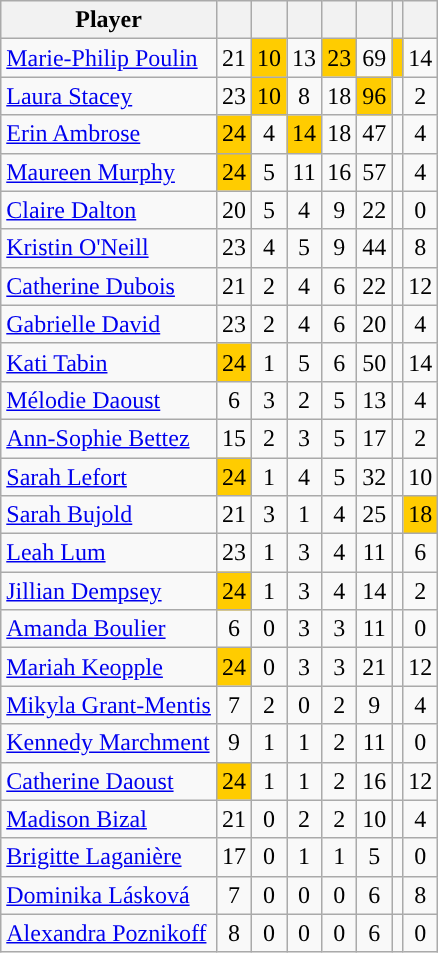<table class="wikitable sortable" style="text-align:center;">
<tr>
<th>Player</th>
<th></th>
<th></th>
<th></th>
<th></th>
<th></th>
<th data-sort-type="number"></th>
<th></th>
</tr>
<tr>
<td style="text-align:left;"><a href='#'>Marie-Philip Poulin</a></td>
<td>21</td>
<td style="background:#fc0;">10</td>
<td>13</td>
<td style="background:#fc0;">23</td>
<td>69</td>
<td style="background:#fc0;"></td>
<td>14</td>
</tr>
<tr>
<td style="text-align:left;"><a href='#'>Laura Stacey</a></td>
<td>23</td>
<td style="background:#fc0;">10</td>
<td>8</td>
<td>18</td>
<td style="background:#fc0;">96</td>
<td></td>
<td>2</td>
</tr>
<tr>
<td style="text-align:left;"><a href='#'>Erin Ambrose</a></td>
<td style="background:#fc0;">24</td>
<td>4</td>
<td style="background:#fc0;">14</td>
<td>18</td>
<td>47</td>
<td></td>
<td>4</td>
</tr>
<tr>
<td style="text-align:left;"><a href='#'>Maureen Murphy</a></td>
<td style="background:#fc0;">24</td>
<td>5</td>
<td>11</td>
<td>16</td>
<td>57</td>
<td></td>
<td>4</td>
</tr>
<tr>
<td style="text-align:left;"><a href='#'>Claire Dalton</a></td>
<td>20</td>
<td>5</td>
<td>4</td>
<td>9</td>
<td>22</td>
<td></td>
<td>0</td>
</tr>
<tr>
<td style="text-align:left;"><a href='#'>Kristin O'Neill</a></td>
<td>23</td>
<td>4</td>
<td>5</td>
<td>9</td>
<td>44</td>
<td></td>
<td>8</td>
</tr>
<tr>
<td style="text-align:left;"><a href='#'>Catherine Dubois</a></td>
<td>21</td>
<td>2</td>
<td>4</td>
<td>6</td>
<td>22</td>
<td></td>
<td>12</td>
</tr>
<tr>
<td style="text-align:left;"><a href='#'>Gabrielle David</a></td>
<td>23</td>
<td>2</td>
<td>4</td>
<td>6</td>
<td>20</td>
<td></td>
<td>4</td>
</tr>
<tr>
<td style="text-align:left;"><a href='#'>Kati Tabin</a></td>
<td style="background:#fc0;">24</td>
<td>1</td>
<td>5</td>
<td>6</td>
<td>50</td>
<td></td>
<td>14</td>
</tr>
<tr>
<td style="text-align:left;"><a href='#'>Mélodie Daoust</a></td>
<td>6</td>
<td>3</td>
<td>2</td>
<td>5</td>
<td>13</td>
<td></td>
<td>4</td>
</tr>
<tr>
<td style="text-align:left;"><a href='#'>Ann-Sophie Bettez</a></td>
<td>15</td>
<td>2</td>
<td>3</td>
<td>5</td>
<td>17</td>
<td></td>
<td>2</td>
</tr>
<tr>
<td style="text-align:left;"><a href='#'>Sarah Lefort</a></td>
<td style="background:#fc0;">24</td>
<td>1</td>
<td>4</td>
<td>5</td>
<td>32</td>
<td></td>
<td>10</td>
</tr>
<tr>
<td style="text-align:left;"><a href='#'>Sarah Bujold</a></td>
<td>21</td>
<td>3</td>
<td>1</td>
<td>4</td>
<td>25</td>
<td></td>
<td style="background:#fc0;">18</td>
</tr>
<tr>
<td style="text-align:left;"><a href='#'>Leah Lum</a></td>
<td>23</td>
<td>1</td>
<td>3</td>
<td>4</td>
<td>11</td>
<td></td>
<td>6</td>
</tr>
<tr>
<td style="text-align:left;"><a href='#'>Jillian Dempsey</a></td>
<td style="background:#fc0;">24</td>
<td>1</td>
<td>3</td>
<td>4</td>
<td>14</td>
<td></td>
<td>2</td>
</tr>
<tr>
<td style="text-align:left;"><a href='#'>Amanda Boulier</a></td>
<td>6</td>
<td>0</td>
<td>3</td>
<td>3</td>
<td>11</td>
<td></td>
<td>0</td>
</tr>
<tr>
<td style="text-align:left;"><a href='#'>Mariah Keopple</a></td>
<td style="background:#fc0;">24</td>
<td>0</td>
<td>3</td>
<td>3</td>
<td>21</td>
<td></td>
<td>12</td>
</tr>
<tr>
<td style="text-align:left;"><a href='#'>Mikyla Grant-Mentis</a></td>
<td>7</td>
<td>2</td>
<td>0</td>
<td>2</td>
<td>9</td>
<td></td>
<td>4</td>
</tr>
<tr>
<td style="text-align:left;"><a href='#'>Kennedy Marchment</a></td>
<td>9</td>
<td>1</td>
<td>1</td>
<td>2</td>
<td>11</td>
<td></td>
<td>0</td>
</tr>
<tr>
<td style="text-align:left;"><a href='#'>Catherine Daoust</a></td>
<td style="background:#fc0;">24</td>
<td>1</td>
<td>1</td>
<td>2</td>
<td>16</td>
<td></td>
<td>12</td>
</tr>
<tr>
<td style="text-align:left;"><a href='#'>Madison Bizal</a></td>
<td>21</td>
<td>0</td>
<td>2</td>
<td>2</td>
<td>10</td>
<td></td>
<td>4</td>
</tr>
<tr>
<td style="text-align:left;"><a href='#'>Brigitte Laganière</a></td>
<td>17</td>
<td>0</td>
<td>1</td>
<td>1</td>
<td>5</td>
<td></td>
<td>0</td>
</tr>
<tr>
<td style="text-align:left;"><a href='#'>Dominika Lásková</a></td>
<td>7</td>
<td>0</td>
<td>0</td>
<td>0</td>
<td>6</td>
<td></td>
<td>8</td>
</tr>
<tr>
<td style="text-align:left;"><a href='#'>Alexandra Poznikoff</a></td>
<td>8</td>
<td>0</td>
<td>0</td>
<td>0</td>
<td>6</td>
<td></td>
<td>0</td>
</tr>
</table>
